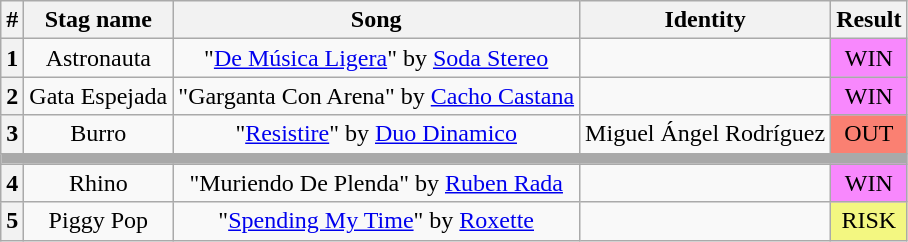<table class="wikitable plainrowheaders" style="text-align: center;">
<tr>
<th>#</th>
<th>Stag name</th>
<th>Song</th>
<th>Identity</th>
<th>Result</th>
</tr>
<tr>
<th><strong>1</strong></th>
<td>Astronauta</td>
<td>"<a href='#'>De Música Ligera</a>" by <a href='#'>Soda Stereo</a></td>
<td></td>
<td bgcolor="#F888FD">WIN</td>
</tr>
<tr>
<th><strong>2</strong></th>
<td>Gata Espejada</td>
<td>"Garganta Con Arena" by <a href='#'>Cacho Castana</a></td>
<td></td>
<td bgcolor="#F888FD">WIN</td>
</tr>
<tr>
<th><strong>3</strong></th>
<td>Burro</td>
<td>"<a href='#'>Resistire</a>" by <a href='#'>Duo Dinamico</a></td>
<td>Miguel Ángel Rodríguez</td>
<td bgcolor=salmon>OUT</td>
</tr>
<tr>
<td colspan="5" style="background:darkgray"></td>
</tr>
<tr>
<th><strong>4</strong></th>
<td>Rhino</td>
<td>"Muriendo De Plenda" by <a href='#'>Ruben Rada</a></td>
<td></td>
<td bgcolor="#F888FD">WIN</td>
</tr>
<tr>
<th><strong>5</strong></th>
<td>Piggy Pop</td>
<td>"<a href='#'>Spending My Time</a>" by <a href='#'>Roxette</a></td>
<td></td>
<td bgcolor="#F3F781">RISK</td>
</tr>
</table>
